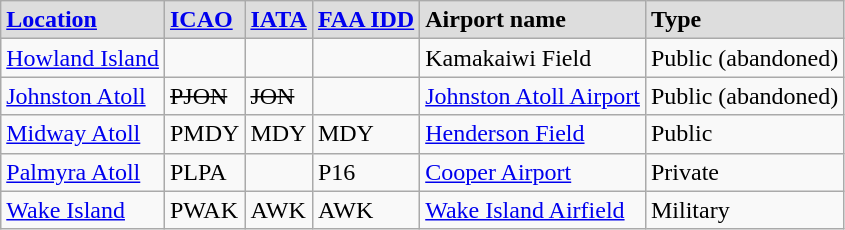<table class="wikitable sortable">
<tr style="font-weight:bold; background:#DDDDDD;">
<td><a href='#'>Location</a></td>
<td><a href='#'>ICAO</a></td>
<td><a href='#'>IATA</a></td>
<td><a href='#'>FAA IDD</a></td>
<td>Airport name</td>
<td>Type</td>
</tr>
<tr valign=top>
<td><a href='#'>Howland Island</a></td>
<td><s></s></td>
<td><s></s></td>
<td></td>
<td>Kamakaiwi Field</td>
<td>Public (abandoned)</td>
</tr>
<tr valign=top>
<td><a href='#'>Johnston Atoll</a></td>
<td><s>PJON</s></td>
<td><s>JON</s></td>
<td></td>
<td><a href='#'>Johnston Atoll Airport</a></td>
<td>Public (abandoned)</td>
</tr>
<tr valign=top>
<td><a href='#'>Midway Atoll</a></td>
<td>PMDY</td>
<td>MDY</td>
<td>MDY</td>
<td><a href='#'>Henderson Field</a></td>
<td>Public</td>
</tr>
<tr valign=top>
<td><a href='#'>Palmyra Atoll</a></td>
<td>PLPA</td>
<td></td>
<td>P16</td>
<td><a href='#'>Cooper Airport</a></td>
<td>Private</td>
</tr>
<tr valign=top>
<td><a href='#'>Wake Island</a></td>
<td>PWAK</td>
<td>AWK</td>
<td>AWK</td>
<td><a href='#'>Wake Island Airfield</a></td>
<td>Military</td>
</tr>
</table>
